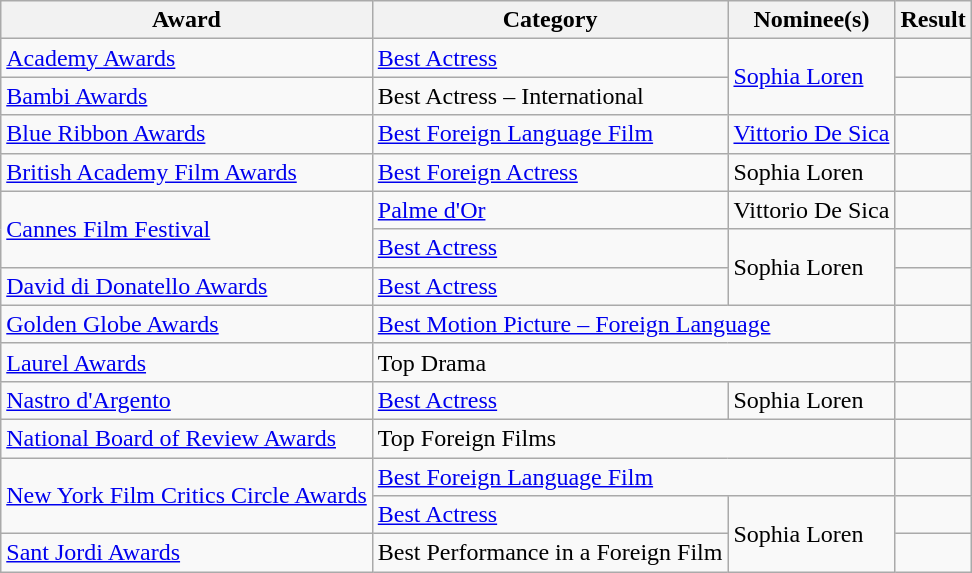<table class="wikitable plainrowheaders">
<tr>
<th>Award</th>
<th>Category</th>
<th>Nominee(s)</th>
<th>Result</th>
</tr>
<tr>
<td><a href='#'>Academy Awards</a></td>
<td><a href='#'>Best Actress</a></td>
<td rowspan="2"><a href='#'>Sophia Loren</a></td>
<td></td>
</tr>
<tr>
<td><a href='#'>Bambi Awards</a></td>
<td>Best Actress – International</td>
<td></td>
</tr>
<tr>
<td><a href='#'>Blue Ribbon Awards</a></td>
<td><a href='#'>Best Foreign Language Film</a></td>
<td><a href='#'>Vittorio De Sica</a></td>
<td></td>
</tr>
<tr>
<td><a href='#'>British Academy Film Awards</a></td>
<td><a href='#'>Best Foreign Actress</a></td>
<td>Sophia Loren</td>
<td></td>
</tr>
<tr>
<td rowspan="2"><a href='#'>Cannes Film Festival</a></td>
<td><a href='#'>Palme d'Or</a></td>
<td>Vittorio De Sica</td>
<td></td>
</tr>
<tr>
<td><a href='#'>Best Actress</a></td>
<td rowspan="2">Sophia Loren</td>
<td></td>
</tr>
<tr>
<td><a href='#'>David di Donatello Awards</a></td>
<td><a href='#'>Best Actress</a></td>
<td></td>
</tr>
<tr>
<td><a href='#'>Golden Globe Awards</a></td>
<td colspan="2"><a href='#'>Best Motion Picture – Foreign Language</a></td>
<td></td>
</tr>
<tr>
<td><a href='#'>Laurel Awards</a></td>
<td colspan="2">Top Drama</td>
<td></td>
</tr>
<tr>
<td><a href='#'>Nastro d'Argento</a></td>
<td><a href='#'>Best Actress</a></td>
<td>Sophia Loren</td>
<td></td>
</tr>
<tr>
<td><a href='#'>National Board of Review Awards</a></td>
<td colspan="2">Top Foreign Films</td>
<td></td>
</tr>
<tr>
<td rowspan="2"><a href='#'>New York Film Critics Circle Awards</a></td>
<td colspan="2"><a href='#'>Best Foreign Language Film</a></td>
<td></td>
</tr>
<tr>
<td><a href='#'>Best Actress</a></td>
<td rowspan="2">Sophia Loren</td>
<td></td>
</tr>
<tr>
<td><a href='#'>Sant Jordi Awards</a></td>
<td>Best Performance in a Foreign Film</td>
<td></td>
</tr>
</table>
